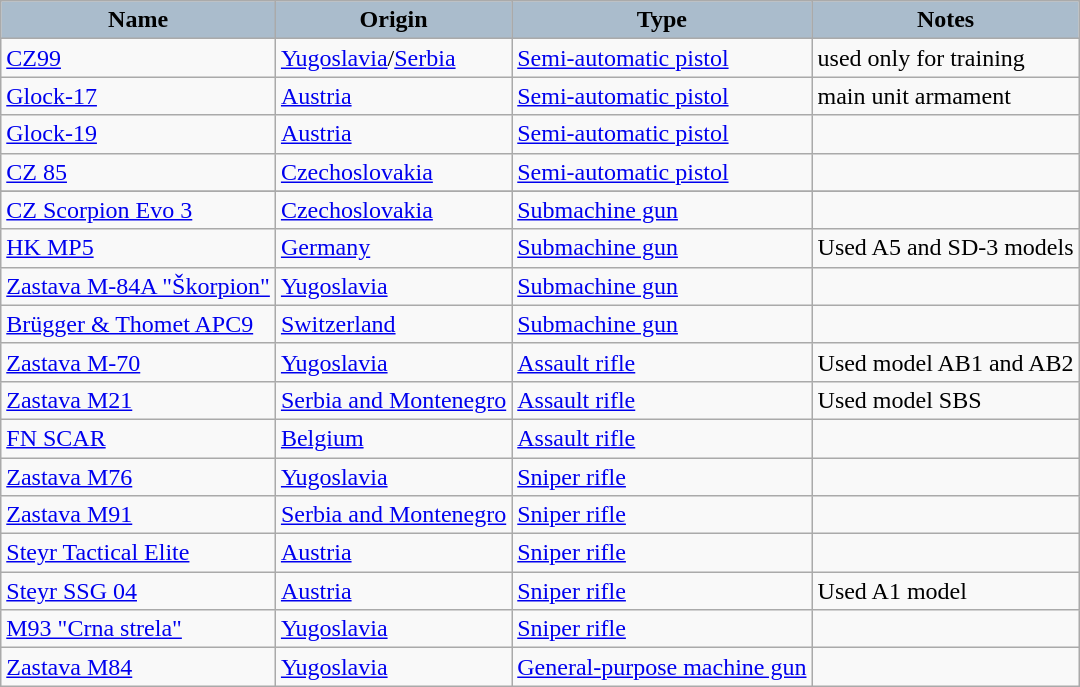<table class="wikitable">
<tr>
<th style="text-align:center; background:#aabccc;">Name</th>
<th style="text-align: center; background:#aabccc;">Origin</th>
<th style="text-align:l center; background:#aabccc;">Type</th>
<th style="text-align:l center; background:#aabccc;">Notes</th>
</tr>
<tr>
<td><a href='#'>CZ99</a></td>
<td><a href='#'>Yugoslavia</a>/<a href='#'>Serbia</a></td>
<td><a href='#'>Semi-automatic pistol</a></td>
<td>used only for training </td>
</tr>
<tr>
<td><a href='#'>Glock-17</a></td>
<td><a href='#'>Austria</a></td>
<td><a href='#'>Semi-automatic pistol</a></td>
<td>main unit armament </td>
</tr>
<tr>
<td><a href='#'>Glock-19</a></td>
<td><a href='#'>Austria</a></td>
<td><a href='#'>Semi-automatic pistol</a></td>
<td></td>
</tr>
<tr>
<td><a href='#'>CZ 85</a></td>
<td><a href='#'>Czechoslovakia</a></td>
<td><a href='#'>Semi-automatic pistol</a></td>
<td></td>
</tr>
<tr>
</tr>
<tr>
<td><a href='#'>CZ Scorpion Evo 3</a></td>
<td><a href='#'>Czechoslovakia</a></td>
<td><a href='#'>Submachine gun</a></td>
<td></td>
</tr>
<tr>
<td><a href='#'>HK MP5</a></td>
<td><a href='#'>Germany</a></td>
<td><a href='#'>Submachine gun</a></td>
<td>Used A5 and SD-3 models </td>
</tr>
<tr>
<td><a href='#'>Zastava M-84A "Škorpion"</a></td>
<td><a href='#'>Yugoslavia</a></td>
<td><a href='#'>Submachine gun</a></td>
<td></td>
</tr>
<tr>
<td><a href='#'>Brügger & Thomet APC9</a></td>
<td><a href='#'>Switzerland</a></td>
<td><a href='#'>Submachine gun</a></td>
<td></td>
</tr>
<tr>
<td><a href='#'>Zastava M-70</a></td>
<td><a href='#'>Yugoslavia</a></td>
<td><a href='#'>Assault rifle</a></td>
<td>Used model AB1 and AB2 </td>
</tr>
<tr>
<td><a href='#'>Zastava M21</a></td>
<td><a href='#'>Serbia and Montenegro</a></td>
<td><a href='#'>Assault rifle</a></td>
<td>Used model SBS </td>
</tr>
<tr>
<td><a href='#'>FN SCAR</a></td>
<td><a href='#'>Belgium</a></td>
<td><a href='#'>Assault rifle</a></td>
<td></td>
</tr>
<tr>
<td><a href='#'>Zastava M76</a></td>
<td><a href='#'>Yugoslavia</a></td>
<td><a href='#'>Sniper rifle</a></td>
<td></td>
</tr>
<tr>
<td><a href='#'>Zastava M91</a></td>
<td><a href='#'>Serbia and Montenegro</a></td>
<td><a href='#'>Sniper rifle</a></td>
<td></td>
</tr>
<tr>
<td><a href='#'>Steyr Tactical Elite</a></td>
<td><a href='#'>Austria</a></td>
<td><a href='#'>Sniper rifle</a></td>
<td></td>
</tr>
<tr>
<td><a href='#'>Steyr SSG 04</a></td>
<td><a href='#'>Austria</a></td>
<td><a href='#'>Sniper rifle</a></td>
<td>Used A1 model</td>
</tr>
<tr>
<td><a href='#'>M93 "Crna strela"</a></td>
<td><a href='#'>Yugoslavia</a></td>
<td><a href='#'>Sniper rifle</a></td>
<td></td>
</tr>
<tr>
<td><a href='#'>Zastava M84</a></td>
<td><a href='#'>Yugoslavia</a></td>
<td><a href='#'>General-purpose machine gun</a></td>
<td></td>
</tr>
</table>
